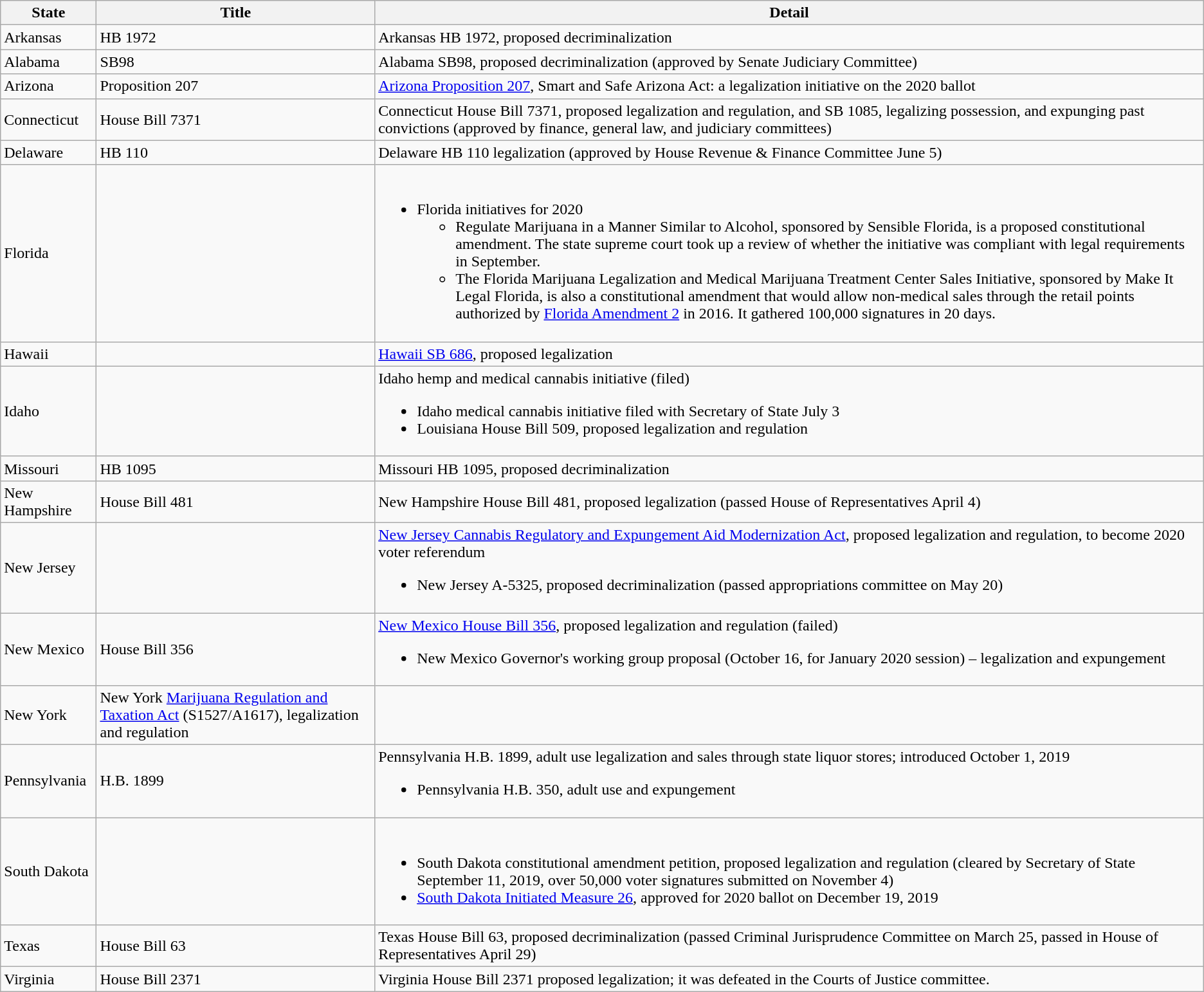<table class="wikitable sortable">
<tr>
<th scope="col">State</th>
<th scope="col">Title</th>
<th scope="col" class="unsortable">Detail</th>
</tr>
<tr>
<td>Arkansas</td>
<td>HB 1972</td>
<td>Arkansas HB 1972, proposed decriminalization</td>
</tr>
<tr>
<td>Alabama</td>
<td>SB98</td>
<td>Alabama SB98, proposed decriminalization (approved by Senate Judiciary Committee)</td>
</tr>
<tr>
<td>Arizona</td>
<td>Proposition 207</td>
<td><a href='#'>Arizona Proposition 207</a>, Smart and Safe Arizona Act: a legalization initiative on the 2020 ballot</td>
</tr>
<tr>
<td>Connecticut</td>
<td>House Bill 7371</td>
<td>Connecticut House Bill 7371, proposed legalization and regulation, and SB 1085, legalizing possession, and expunging past convictions (approved by finance, general law, and judiciary committees)</td>
</tr>
<tr>
<td>Delaware</td>
<td>HB 110</td>
<td>Delaware HB 110 legalization (approved by House Revenue & Finance Committee June 5)</td>
</tr>
<tr>
<td>Florida</td>
<td></td>
<td><br><ul><li>Florida initiatives for 2020<ul><li>Regulate Marijuana in a Manner Similar to Alcohol, sponsored by Sensible Florida, is a proposed constitutional amendment. The state supreme court took up a review of whether the initiative was compliant with legal requirements in September.</li><li>The Florida Marijuana Legalization and Medical Marijuana Treatment Center Sales Initiative, sponsored by Make It Legal Florida, is also a constitutional amendment that would allow non-medical sales through the retail points authorized by <a href='#'>Florida Amendment 2</a> in 2016. It gathered 100,000 signatures in 20 days.</li></ul></li></ul></td>
</tr>
<tr>
<td>Hawaii</td>
<td></td>
<td><a href='#'>Hawaii SB 686</a>, proposed legalization</td>
</tr>
<tr>
<td>Idaho</td>
<td></td>
<td>Idaho hemp and medical cannabis initiative (filed)<br><ul><li>Idaho medical cannabis initiative filed with Secretary of State July 3</li><li>Louisiana House Bill 509, proposed legalization and regulation</li></ul></td>
</tr>
<tr>
<td>Missouri</td>
<td>HB 1095</td>
<td>Missouri HB 1095, proposed decriminalization</td>
</tr>
<tr>
<td>New Hampshire</td>
<td>House Bill 481</td>
<td>New Hampshire House Bill 481, proposed legalization (passed House of Representatives April 4)</td>
</tr>
<tr>
<td>New Jersey</td>
<td></td>
<td><a href='#'>New Jersey Cannabis Regulatory and Expungement Aid Modernization Act</a>, proposed legalization and regulation, to become 2020 voter referendum<br><ul><li>New Jersey  A-5325, proposed decriminalization (passed appropriations committee on May 20)</li></ul></td>
</tr>
<tr>
<td>New Mexico</td>
<td>House Bill 356</td>
<td><a href='#'>New Mexico House Bill 356</a>, proposed legalization and regulation (failed)<br><ul><li>New Mexico Governor's working group proposal (October 16, for January 2020 session) – legalization and expungement</li></ul></td>
</tr>
<tr>
<td>New York</td>
<td>New York <a href='#'>Marijuana Regulation and Taxation Act</a> (S1527/A1617), legalization and regulation</td>
</tr>
<tr>
<td>Pennsylvania</td>
<td>H.B. 1899</td>
<td>Pennsylvania H.B. 1899, adult use legalization and sales through state liquor stores; introduced October 1, 2019<br><ul><li>Pennsylvania H.B.  350, adult use and expungement</li></ul></td>
</tr>
<tr>
<td>South Dakota</td>
<td></td>
<td><br><ul><li>South Dakota constitutional amendment petition, proposed legalization and regulation (cleared by Secretary of State September 11, 2019, over 50,000 voter signatures submitted on November 4)</li><li><a href='#'>South Dakota Initiated Measure 26</a>, approved for 2020 ballot on December 19, 2019</li></ul></td>
</tr>
<tr>
<td>Texas</td>
<td>House Bill 63</td>
<td>Texas House Bill 63, proposed decriminalization (passed Criminal Jurisprudence Committee on March 25, passed in House of Representatives April 29)</td>
</tr>
<tr>
<td>Virginia</td>
<td>House Bill 2371</td>
<td>Virginia House Bill 2371 proposed legalization; it was defeated in the Courts of Justice committee.</td>
</tr>
</table>
